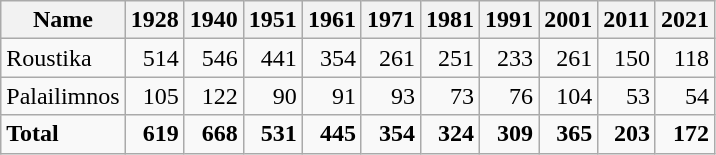<table class="wikitable sortable">
<tr class="hintergrundfarbe5">
<th>Name</th>
<th>1928</th>
<th>1940</th>
<th>1951</th>
<th>1961</th>
<th>1971</th>
<th>1981</th>
<th>1991</th>
<th>2001</th>
<th>2011</th>
<th>2021</th>
</tr>
<tr>
<td>Roustika</td>
<td style="text-align:right">514</td>
<td style="text-align:right">546</td>
<td style="text-align:right">441</td>
<td style="text-align:right">354</td>
<td style="text-align:right">261</td>
<td style="text-align:right">251</td>
<td style="text-align:right">233</td>
<td style="text-align:right">261</td>
<td style="text-align:right">150</td>
<td style="text-align:right">118</td>
</tr>
<tr>
<td>Palailimnos</td>
<td style="text-align:right">105</td>
<td style="text-align:right">122</td>
<td style="text-align:right">90</td>
<td style="text-align:right">91</td>
<td style="text-align:right">93</td>
<td style="text-align:right">73</td>
<td style="text-align:right">76</td>
<td style="text-align:right">104</td>
<td style="text-align:right">53</td>
<td style="text-align:right">54</td>
</tr>
<tr class="sortbottom">
<td><strong>Total</strong></td>
<td style="text-align:right"><strong>619</strong></td>
<td style="text-align:right"><strong>668</strong></td>
<td style="text-align:right"><strong>531</strong></td>
<td style="text-align:right"><strong>445</strong></td>
<td style="text-align:right"><strong>354</strong></td>
<td style="text-align:right"><strong>324</strong></td>
<td style="text-align:right"><strong>309</strong></td>
<td style="text-align:right"><strong>365</strong></td>
<td style="text-align:right"><strong>203</strong></td>
<td style="text-align:right"><strong>172</strong></td>
</tr>
</table>
